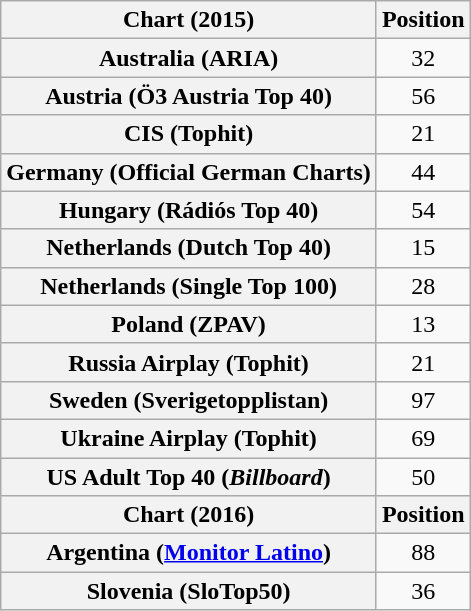<table class="wikitable sortable plainrowheaders" style="text-align:center">
<tr>
<th scope="col">Chart (2015)</th>
<th scope="col">Position</th>
</tr>
<tr>
<th scope="row">Australia (ARIA)</th>
<td>32</td>
</tr>
<tr>
<th scope="row">Austria (Ö3 Austria Top 40)</th>
<td>56</td>
</tr>
<tr>
<th scope="row">CIS (Tophit)</th>
<td style="text-align:center;">21</td>
</tr>
<tr>
<th scope="row">Germany (Official German Charts)</th>
<td style="text-align:center;">44</td>
</tr>
<tr>
<th scope="row">Hungary (Rádiós Top 40)</th>
<td>54</td>
</tr>
<tr>
<th scope="row">Netherlands (Dutch Top 40)</th>
<td>15</td>
</tr>
<tr>
<th scope="row">Netherlands (Single Top 100)</th>
<td>28</td>
</tr>
<tr>
<th scope="row">Poland (ZPAV)</th>
<td>13</td>
</tr>
<tr>
<th scope="row">Russia Airplay (Tophit)</th>
<td style="text-align:center;">21</td>
</tr>
<tr>
<th scope="row">Sweden (Sverigetopplistan)</th>
<td>97</td>
</tr>
<tr>
<th scope="row">Ukraine Airplay (Tophit)</th>
<td style="text-align:center;">69</td>
</tr>
<tr>
<th scope="row">US Adult Top 40 (<em>Billboard</em>)</th>
<td style="text-align:center;">50</td>
</tr>
<tr>
<th scope="col">Chart (2016)</th>
<th scope="col">Position</th>
</tr>
<tr>
<th scope="row">Argentina (<a href='#'>Monitor Latino</a>)</th>
<td>88</td>
</tr>
<tr>
<th scope="row">Slovenia (SloTop50)</th>
<td>36</td>
</tr>
</table>
